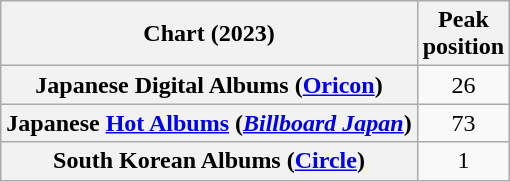<table class="wikitable sortable plainrowheaders" style="text-align:center">
<tr>
<th scope="col">Chart (2023)</th>
<th scope="col">Peak<br>position</th>
</tr>
<tr>
<th scope="row">Japanese Digital Albums (<a href='#'>Oricon</a>)</th>
<td>26</td>
</tr>
<tr>
<th scope="row">Japanese <a href='#'>Hot Albums</a> (<em><a href='#'>Billboard Japan</a></em>)</th>
<td>73</td>
</tr>
<tr>
<th scope="row">South Korean Albums (<a href='#'>Circle</a>)</th>
<td>1</td>
</tr>
</table>
